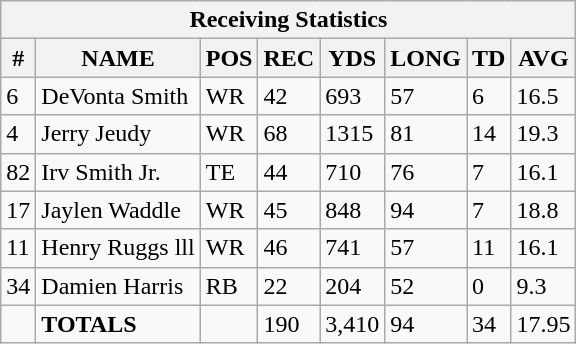<table class="wikitable sortable collapsible collapsed">
<tr>
<th colspan="8">Receiving Statistics</th>
</tr>
<tr>
<th>#</th>
<th>NAME</th>
<th>POS</th>
<th>REC</th>
<th>YDS</th>
<th>LONG</th>
<th>TD</th>
<th>AVG</th>
</tr>
<tr>
<td>6</td>
<td>DeVonta Smith</td>
<td>WR</td>
<td>42</td>
<td>693</td>
<td>57</td>
<td>6</td>
<td>16.5</td>
</tr>
<tr>
<td>4</td>
<td>Jerry Jeudy</td>
<td>WR</td>
<td>68</td>
<td>1315</td>
<td>81</td>
<td>14</td>
<td>19.3</td>
</tr>
<tr>
<td>82</td>
<td>Irv Smith Jr.</td>
<td>TE</td>
<td>44</td>
<td>710</td>
<td>76</td>
<td>7</td>
<td>16.1</td>
</tr>
<tr>
<td>17</td>
<td>Jaylen Waddle</td>
<td>WR</td>
<td>45</td>
<td>848</td>
<td>94</td>
<td>7</td>
<td>18.8</td>
</tr>
<tr>
<td>11</td>
<td>Henry Ruggs lll</td>
<td>WR</td>
<td>46</td>
<td>741</td>
<td>57</td>
<td>11</td>
<td>16.1</td>
</tr>
<tr>
<td>34</td>
<td>Damien Harris</td>
<td>RB</td>
<td>22</td>
<td>204</td>
<td>52</td>
<td>0</td>
<td>9.3</td>
</tr>
<tr>
<td></td>
<td><strong>TOTALS</strong></td>
<td></td>
<td>190</td>
<td>3,410</td>
<td>94</td>
<td>34</td>
<td>17.95</td>
</tr>
</table>
